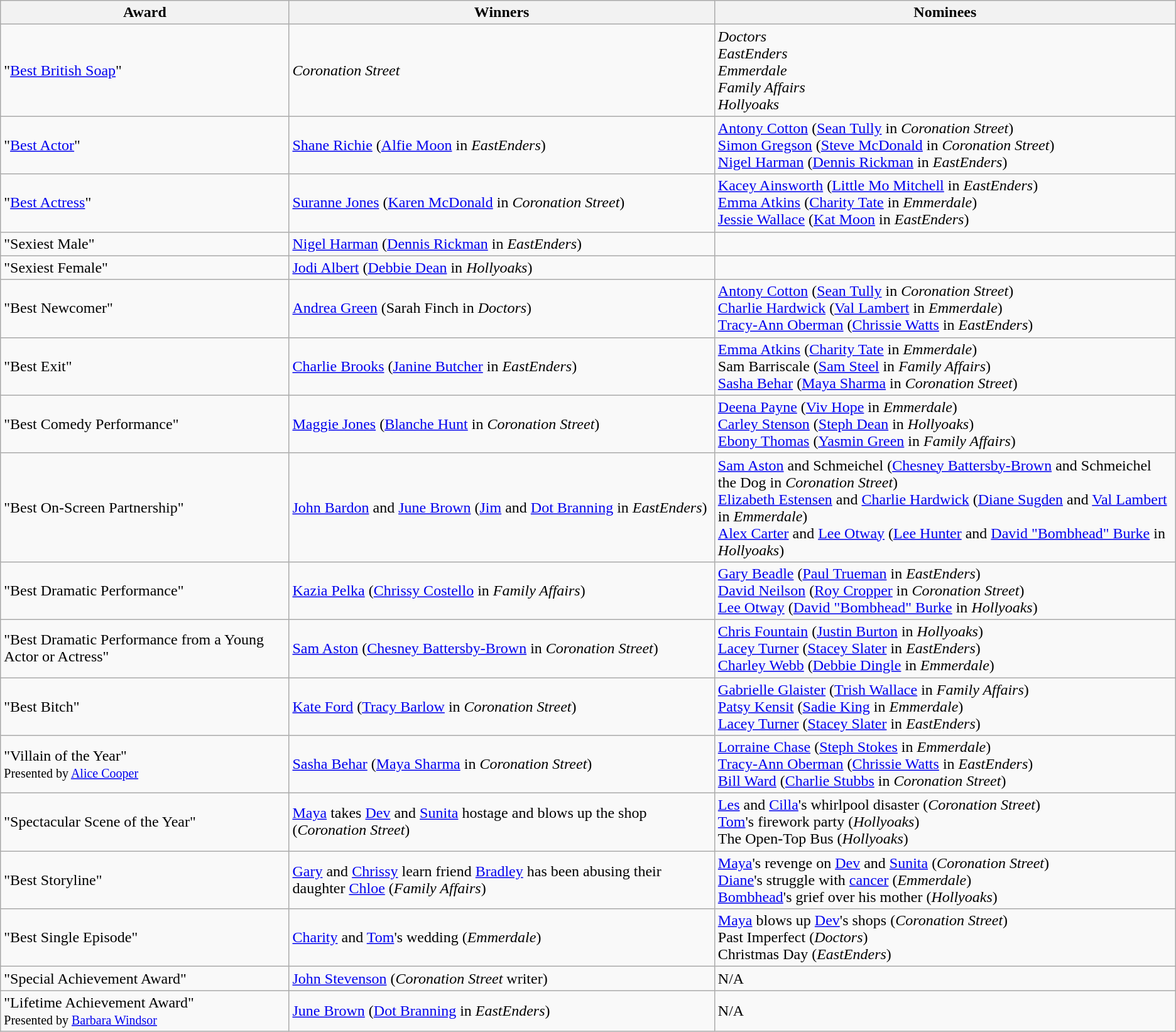<table class="wikitable">
<tr>
<th>Award</th>
<th>Winners</th>
<th>Nominees</th>
</tr>
<tr>
<td>"<a href='#'>Best British Soap</a>"</td>
<td><em>Coronation Street</em></td>
<td><em>Doctors</em> <br> <em>EastEnders</em> <br> <em>Emmerdale</em> <br> <em>Family Affairs</em> <br> <em>Hollyoaks</em></td>
</tr>
<tr>
<td>"<a href='#'>Best Actor</a>"</td>
<td><a href='#'>Shane Richie</a> (<a href='#'>Alfie Moon</a> in <em>EastEnders</em>)</td>
<td><a href='#'>Antony Cotton</a> (<a href='#'>Sean Tully</a> in <em>Coronation Street</em>) <br> <a href='#'>Simon Gregson</a> (<a href='#'>Steve McDonald</a> in <em>Coronation Street</em>)<br> <a href='#'>Nigel Harman</a> (<a href='#'>Dennis Rickman</a> in <em>EastEnders</em>) </td>
</tr>
<tr>
<td>"<a href='#'>Best Actress</a>"</td>
<td><a href='#'>Suranne Jones</a> (<a href='#'>Karen McDonald</a> in <em>Coronation Street</em>)</td>
<td><a href='#'>Kacey Ainsworth</a> (<a href='#'>Little Mo Mitchell</a> in <em>EastEnders</em>) <br><a href='#'>Emma Atkins</a> (<a href='#'>Charity Tate</a> in <em>Emmerdale</em>) <br> <a href='#'>Jessie Wallace</a>  (<a href='#'>Kat Moon</a> in <em>EastEnders</em>) </td>
</tr>
<tr>
<td>"Sexiest Male"</td>
<td><a href='#'>Nigel Harman</a> (<a href='#'>Dennis Rickman</a> in <em>EastEnders</em>)</td>
<td></td>
</tr>
<tr>
<td>"Sexiest Female"</td>
<td><a href='#'>Jodi Albert</a> (<a href='#'>Debbie Dean</a> in <em>Hollyoaks</em>)</td>
<td></td>
</tr>
<tr>
<td>"Best Newcomer"</td>
<td><a href='#'>Andrea Green</a> (Sarah Finch in <em>Doctors</em>)</td>
<td><a href='#'>Antony Cotton</a> (<a href='#'>Sean Tully</a> in <em>Coronation Street</em>) <br> <a href='#'>Charlie Hardwick</a> (<a href='#'>Val Lambert</a> in <em>Emmerdale</em>) <br> <a href='#'>Tracy-Ann Oberman</a> (<a href='#'>Chrissie Watts</a> in <em>EastEnders</em>)</td>
</tr>
<tr>
<td>"Best Exit"</td>
<td><a href='#'>Charlie Brooks</a> (<a href='#'>Janine Butcher</a> in <em>EastEnders</em>)</td>
<td><a href='#'>Emma Atkins</a> (<a href='#'>Charity Tate</a> in <em>Emmerdale</em>) <br> Sam Barriscale (<a href='#'>Sam Steel</a> in <em>Family Affairs</em>) <br> <a href='#'>Sasha Behar</a> (<a href='#'>Maya Sharma</a> in <em>Coronation Street</em>)</td>
</tr>
<tr>
<td>"Best Comedy Performance"</td>
<td><a href='#'>Maggie Jones</a> (<a href='#'>Blanche Hunt</a> in <em>Coronation Street</em>)</td>
<td><a href='#'>Deena Payne</a> (<a href='#'>Viv Hope</a> in <em>Emmerdale</em>) <br> <a href='#'>Carley Stenson</a> (<a href='#'>Steph Dean</a> in <em>Hollyoaks</em>) <br> <a href='#'>Ebony Thomas</a> (<a href='#'>Yasmin Green</a> in <em>Family Affairs</em>)</td>
</tr>
<tr>
<td>"Best On-Screen Partnership"</td>
<td><a href='#'>John Bardon</a> and <a href='#'>June Brown</a> (<a href='#'>Jim</a> and <a href='#'>Dot Branning</a> in <em>EastEnders</em>)</td>
<td><a href='#'>Sam Aston</a> and Schmeichel (<a href='#'>Chesney Battersby-Brown</a> and Schmeichel the Dog in <em>Coronation Street</em>) <br> <a href='#'>Elizabeth Estensen</a> and <a href='#'>Charlie Hardwick</a> (<a href='#'>Diane Sugden</a> and <a href='#'>Val Lambert</a> in <em>Emmerdale</em>) <br> <a href='#'>Alex Carter</a> and <a href='#'>Lee Otway</a> (<a href='#'>Lee Hunter</a> and <a href='#'>David "Bombhead" Burke</a> in <em>Hollyoaks</em>)</td>
</tr>
<tr>
<td>"Best Dramatic Performance"</td>
<td><a href='#'>Kazia Pelka</a> (<a href='#'>Chrissy Costello</a> in <em>Family Affairs</em>)</td>
<td><a href='#'>Gary Beadle</a> (<a href='#'>Paul Trueman</a> in <em>EastEnders</em>) <br> <a href='#'>David Neilson</a> (<a href='#'>Roy Cropper</a> in <em>Coronation Street</em>) <br> <a href='#'>Lee Otway</a> (<a href='#'>David "Bombhead" Burke</a> in <em>Hollyoaks</em>)</td>
</tr>
<tr>
<td>"Best Dramatic Performance from a Young Actor or Actress"</td>
<td><a href='#'>Sam Aston</a> (<a href='#'>Chesney Battersby-Brown</a> in <em>Coronation Street</em>)</td>
<td><a href='#'>Chris Fountain</a> (<a href='#'>Justin Burton</a> in <em>Hollyoaks</em>) <br> <a href='#'>Lacey Turner</a> (<a href='#'>Stacey Slater</a> in <em>EastEnders</em>) <br> <a href='#'>Charley Webb</a> (<a href='#'>Debbie Dingle</a> in <em>Emmerdale</em>)</td>
</tr>
<tr>
<td>"Best Bitch"</td>
<td><a href='#'>Kate Ford</a> (<a href='#'>Tracy Barlow</a> in <em>Coronation Street</em>)</td>
<td><a href='#'>Gabrielle Glaister</a> (<a href='#'>Trish Wallace</a> in <em>Family Affairs</em>) <br> <a href='#'>Patsy Kensit</a> (<a href='#'>Sadie King</a> in <em>Emmerdale</em>) <br> <a href='#'>Lacey Turner</a> (<a href='#'>Stacey Slater</a> in <em>EastEnders</em>)</td>
</tr>
<tr>
<td>"Villain of the Year"<br><small>Presented by <a href='#'>Alice Cooper</a></small></td>
<td><a href='#'>Sasha Behar</a> (<a href='#'>Maya Sharma</a> in <em>Coronation Street</em>)</td>
<td><a href='#'>Lorraine Chase</a> (<a href='#'>Steph Stokes</a> in <em>Emmerdale</em>) <br> <a href='#'>Tracy-Ann Oberman</a> (<a href='#'>Chrissie Watts</a> in <em>EastEnders</em>) <br> <a href='#'>Bill Ward</a> (<a href='#'>Charlie Stubbs</a> in <em>Coronation Street</em>) </td>
</tr>
<tr>
<td>"Spectacular Scene of the Year"</td>
<td><a href='#'>Maya</a> takes <a href='#'>Dev</a> and <a href='#'>Sunita</a> hostage and blows up the shop (<em>Coronation Street</em>)</td>
<td><a href='#'>Les</a> and <a href='#'>Cilla</a>'s whirlpool disaster (<em>Coronation Street</em>) <br> <a href='#'>Tom</a>'s firework party (<em>Hollyoaks</em>) <br> The Open-Top Bus (<em>Hollyoaks</em>)</td>
</tr>
<tr>
<td>"Best Storyline"</td>
<td><a href='#'>Gary</a> and <a href='#'>Chrissy</a> learn friend <a href='#'>Bradley</a> has been abusing their daughter <a href='#'>Chloe</a> (<em>Family Affairs</em>)</td>
<td><a href='#'>Maya</a>'s revenge on <a href='#'>Dev</a> and <a href='#'>Sunita</a> (<em>Coronation Street</em>) <br> <a href='#'>Diane</a>'s struggle with <a href='#'>cancer</a> (<em>Emmerdale</em>) <br> <a href='#'>Bombhead</a>'s grief over his mother (<em>Hollyoaks</em>)</td>
</tr>
<tr>
<td>"Best Single Episode"</td>
<td><a href='#'>Charity</a> and <a href='#'>Tom</a>'s wedding (<em>Emmerdale</em>)</td>
<td><a href='#'>Maya</a> blows up <a href='#'>Dev</a>'s shops (<em>Coronation Street</em>) <br> Past Imperfect (<em>Doctors</em>) <br> Christmas Day (<em>EastEnders</em>)</td>
</tr>
<tr>
<td>"Special Achievement Award"</td>
<td><a href='#'>John Stevenson</a> (<em>Coronation Street</em> writer)</td>
<td>N/A</td>
</tr>
<tr>
<td>"Lifetime Achievement Award"<br><small>Presented by <a href='#'>Barbara Windsor</a></small></td>
<td><a href='#'>June Brown</a> (<a href='#'>Dot Branning</a> in <em>EastEnders</em>)</td>
<td>N/A</td>
</tr>
</table>
